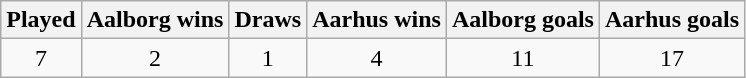<table class="wikitable" style="text-align: center;">
<tr>
<th>Played</th>
<th>Aalborg wins</th>
<th>Draws</th>
<th>Aarhus wins</th>
<th>Aalborg goals</th>
<th>Aarhus goals</th>
</tr>
<tr>
<td>7</td>
<td>2</td>
<td>1</td>
<td>4</td>
<td>11</td>
<td>17</td>
</tr>
</table>
